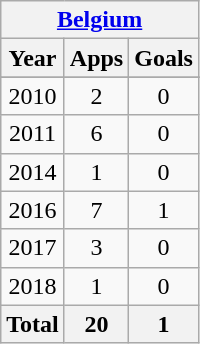<table class="wikitable" style="text-align:center">
<tr>
<th colspan=3><a href='#'>Belgium</a></th>
</tr>
<tr>
<th>Year</th>
<th>Apps</th>
<th>Goals</th>
</tr>
<tr>
</tr>
<tr>
<td>2010</td>
<td>2</td>
<td>0</td>
</tr>
<tr>
<td>2011</td>
<td>6</td>
<td>0</td>
</tr>
<tr>
<td>2014</td>
<td>1</td>
<td>0</td>
</tr>
<tr>
<td>2016</td>
<td>7</td>
<td>1</td>
</tr>
<tr>
<td>2017</td>
<td>3</td>
<td>0</td>
</tr>
<tr>
<td>2018</td>
<td>1</td>
<td>0</td>
</tr>
<tr>
<th>Total</th>
<th>20</th>
<th>1</th>
</tr>
</table>
